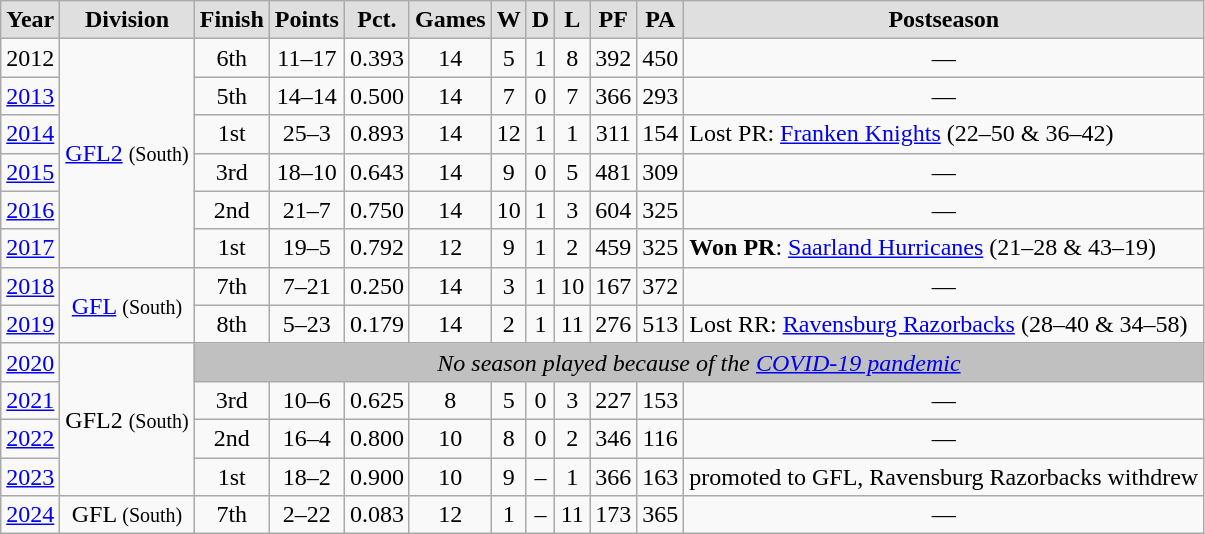<table class="wikitable" style="text-align:center">
<tr style="background:#DFDFDF; font-weight:bold">
<td>Year</td>
<td>Division</td>
<td>Finish</td>
<td>Points</td>
<td>Pct.</td>
<td>Games</td>
<td>W</td>
<td>D</td>
<td>L</td>
<td>PF</td>
<td>PA</td>
<td>Postseason</td>
</tr>
<tr>
<td>2012</td>
<td rowspan="6"><a href='#'>GFL2</a> <small>(South)</small></td>
<td>6th</td>
<td>11–17</td>
<td>0.393</td>
<td>14</td>
<td>5</td>
<td>1</td>
<td>8</td>
<td>392</td>
<td>450</td>
<td>—</td>
</tr>
<tr>
<td><a href='#'>2013</a></td>
<td>5th</td>
<td>14–14</td>
<td>0.500</td>
<td>14</td>
<td>7</td>
<td>0</td>
<td>7</td>
<td>366</td>
<td>293</td>
<td>—</td>
</tr>
<tr>
<td><a href='#'>2014</a></td>
<td>1st</td>
<td>25–3</td>
<td>0.893</td>
<td>14</td>
<td>12</td>
<td>1</td>
<td>1</td>
<td>311</td>
<td>154</td>
<td style="text-align:left">Lost PR: <a href='#'>Franken Knights</a> (22–50 & 36–42)</td>
</tr>
<tr>
<td><a href='#'>2015</a></td>
<td>3rd</td>
<td>18–10</td>
<td>0.643</td>
<td>14</td>
<td>9</td>
<td>0</td>
<td>5</td>
<td>481</td>
<td>309</td>
<td>—</td>
</tr>
<tr>
<td><a href='#'>2016</a></td>
<td>2nd</td>
<td>21–7</td>
<td>0.750</td>
<td>14</td>
<td>10</td>
<td>1</td>
<td>3</td>
<td>604</td>
<td>325</td>
<td>—</td>
</tr>
<tr>
<td><a href='#'>2017</a></td>
<td>1st</td>
<td>19–5</td>
<td>0.792</td>
<td>12</td>
<td>9</td>
<td>1</td>
<td>2</td>
<td>459</td>
<td>325</td>
<td style="text-align:left"><strong>Won PR</strong>: <a href='#'>Saarland Hurricanes</a> (21–28 & 43–19)</td>
</tr>
<tr>
<td><a href='#'>2018</a></td>
<td rowspan="2"><a href='#'>GFL</a> <small>(South)</small></td>
<td>7th</td>
<td>7–21</td>
<td>0.250</td>
<td>14</td>
<td>3</td>
<td>1</td>
<td>10</td>
<td>167</td>
<td>372</td>
<td>—</td>
</tr>
<tr>
<td><a href='#'>2019</a></td>
<td>8th</td>
<td>5–23</td>
<td>0.179</td>
<td>14</td>
<td>2</td>
<td>1</td>
<td>11</td>
<td>276</td>
<td>513</td>
<td style="text-align:left">Lost RR: <a href='#'>Ravensburg Razorbacks</a> (28–40 & 34–58)</td>
</tr>
<tr>
<td><a href='#'>2020</a></td>
<td rowspan="4">GFL2 <small>(South)</small></td>
<td colspan="10" style="background:#C0C0C0"><em>No season played because of the <a href='#'>COVID-19 pandemic</a></em></td>
</tr>
<tr>
<td><a href='#'>2021</a></td>
<td>3rd</td>
<td>10–6</td>
<td>0.625</td>
<td>8</td>
<td>5</td>
<td>0</td>
<td>3</td>
<td>227</td>
<td>153</td>
<td>—</td>
</tr>
<tr>
<td><a href='#'>2022</a></td>
<td>2nd</td>
<td>16–4</td>
<td>0.800</td>
<td>10</td>
<td>8</td>
<td>0</td>
<td>2</td>
<td>346</td>
<td>116</td>
<td>—</td>
</tr>
<tr>
<td><a href='#'>2023</a></td>
<td>1st</td>
<td>18–2</td>
<td>0.900</td>
<td>10</td>
<td>9</td>
<td>–</td>
<td>1</td>
<td>366</td>
<td>163</td>
<td>promoted to GFL, Ravensburg Razorbacks withdrew</td>
</tr>
<tr>
<td><a href='#'>2024</a></td>
<td>GFL <small>(South)</small></td>
<td>7th</td>
<td>2–22</td>
<td>0.083</td>
<td>12</td>
<td>1</td>
<td>–</td>
<td>11</td>
<td>173</td>
<td>365</td>
<td>—</td>
</tr>
</table>
